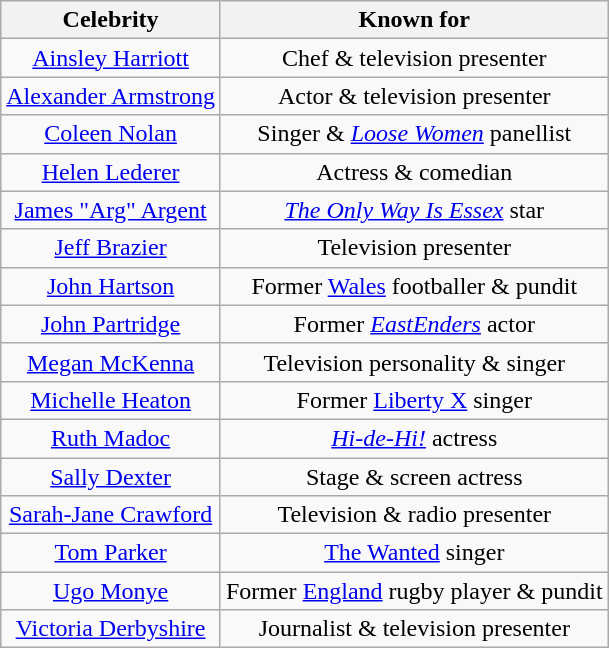<table class="wikitable" style=" auto; text-align: center">
<tr>
<th>Celebrity</th>
<th>Known for</th>
</tr>
<tr>
<td><a href='#'>Ainsley Harriott</a></td>
<td>Chef & television presenter</td>
</tr>
<tr>
<td><a href='#'>Alexander Armstrong</a></td>
<td>Actor & television presenter</td>
</tr>
<tr>
<td><a href='#'>Coleen Nolan</a></td>
<td>Singer & <em><a href='#'>Loose Women</a></em> panellist</td>
</tr>
<tr>
<td><a href='#'>Helen Lederer</a></td>
<td>Actress & comedian</td>
</tr>
<tr>
<td><a href='#'>James "Arg" Argent</a></td>
<td><em><a href='#'>The Only Way Is Essex</a></em> star</td>
</tr>
<tr>
<td><a href='#'>Jeff Brazier</a></td>
<td>Television presenter</td>
</tr>
<tr>
<td><a href='#'>John Hartson</a></td>
<td>Former <a href='#'>Wales</a> footballer & pundit</td>
</tr>
<tr>
<td><a href='#'>John Partridge</a></td>
<td>Former <em><a href='#'>EastEnders</a></em> actor</td>
</tr>
<tr>
<td><a href='#'>Megan McKenna</a></td>
<td>Television personality & singer</td>
</tr>
<tr>
<td><a href='#'>Michelle Heaton</a></td>
<td>Former <a href='#'>Liberty X</a> singer</td>
</tr>
<tr>
<td><a href='#'>Ruth Madoc</a></td>
<td><em><a href='#'>Hi-de-Hi!</a></em> actress</td>
</tr>
<tr>
<td><a href='#'>Sally Dexter</a></td>
<td>Stage & screen actress</td>
</tr>
<tr>
<td><a href='#'>Sarah-Jane Crawford</a></td>
<td>Television & radio presenter</td>
</tr>
<tr>
<td><a href='#'>Tom Parker</a></td>
<td><a href='#'>The Wanted</a> singer</td>
</tr>
<tr>
<td><a href='#'>Ugo Monye</a></td>
<td>Former <a href='#'>England</a> rugby player & pundit</td>
</tr>
<tr>
<td><a href='#'>Victoria Derbyshire</a></td>
<td>Journalist & television presenter</td>
</tr>
</table>
